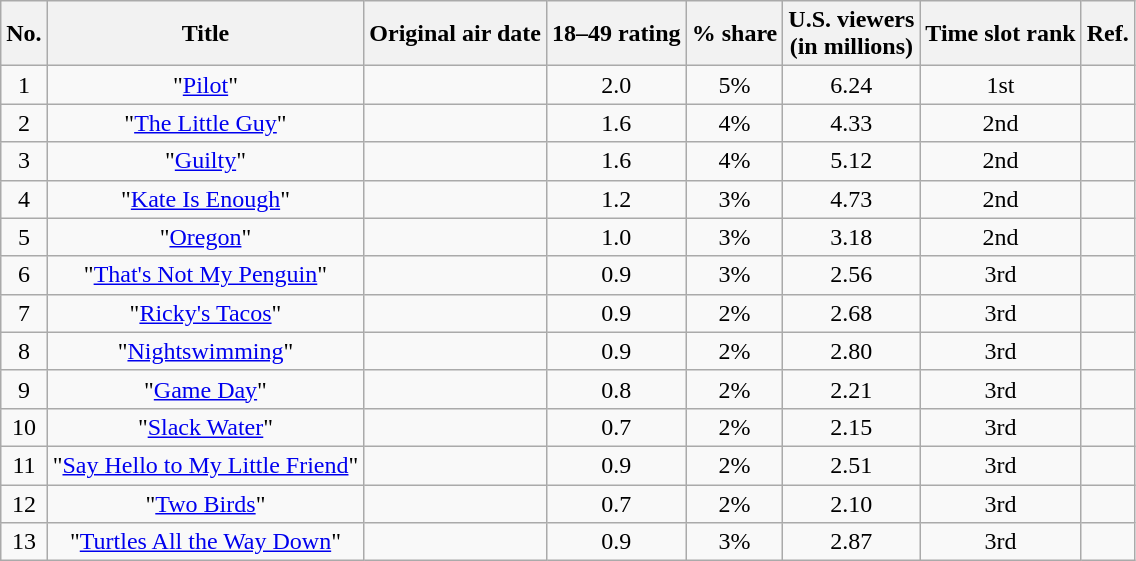<table class="wikitable sortable" style="text-align:center;">
<tr style="background:#fff;">
<th scope="col">No.</th>
<th scope="col">Title</th>
<th scope="col">Original air date</th>
<th scope="col">18–49 rating</th>
<th scope="col">% share</th>
<th scope="col">U.S. viewers<br>(in millions)</th>
<th scope="col">Time slot rank</th>
<th scope="col" class="unsortable">Ref.</th>
</tr>
<tr>
<td scope="row" style="text-align:center;">1</td>
<td>"<a href='#'>Pilot</a>"</td>
<td></td>
<td style="text-align:center;">2.0</td>
<td>5%</td>
<td style="text-align:center;">6.24</td>
<td style="text-align:center;">1st</td>
<td style="text-align:center;"></td>
</tr>
<tr>
<td scope="row"style="text-align:center;">2</td>
<td>"<a href='#'>The Little Guy</a>"</td>
<td></td>
<td style="text-align:center;">1.6</td>
<td>4%</td>
<td style="text-align:center;">4.33</td>
<td style="text-align:center;">2nd</td>
<td style="text-align:center;"></td>
</tr>
<tr>
<td scope="row" style="text-align:center;">3</td>
<td>"<a href='#'>Guilty</a>"</td>
<td></td>
<td style="text-align:center;">1.6</td>
<td>4%</td>
<td style="text-align:center;">5.12</td>
<td style="text-align:center;">2nd</td>
<td style="text-align:center;"></td>
</tr>
<tr>
<td scope="row" style="text-align:center;">4</td>
<td>"<a href='#'>Kate Is Enough</a>"</td>
<td></td>
<td style="text-align:center;">1.2</td>
<td>3%</td>
<td style="text-align:center;">4.73</td>
<td style="text-align:center;">2nd</td>
<td style="text-align:center;"></td>
</tr>
<tr>
<td scope="row" style="text-align:center;">5</td>
<td>"<a href='#'>Oregon</a>"</td>
<td></td>
<td style="text-align:center;">1.0</td>
<td>3%</td>
<td style="text-align:center;">3.18</td>
<td style="text-align:center;">2nd</td>
<td style="text-align:center;"></td>
</tr>
<tr>
<td scope="row" style="text-align:center;">6</td>
<td>"<a href='#'>That's Not My Penguin</a>"</td>
<td></td>
<td style="text-align:center;">0.9</td>
<td>3%</td>
<td style="text-align:center;">2.56</td>
<td style="text-align:center;">3rd</td>
<td style="text-align:center;"></td>
</tr>
<tr>
<td scope="row" style="text-align:center;">7</td>
<td>"<a href='#'>Ricky's Tacos</a>"</td>
<td></td>
<td style="text-align:center;">0.9</td>
<td>2%</td>
<td style="text-align:center;">2.68</td>
<td style="text-align:center;">3rd</td>
<td style="text-align:center;"></td>
</tr>
<tr>
<td scope="row" style="text-align:center;">8</td>
<td>"<a href='#'>Nightswimming</a>"</td>
<td></td>
<td style="text-align:center;">0.9</td>
<td>2%</td>
<td style="text-align:center;">2.80</td>
<td style="text-align:center;">3rd</td>
<td style="text-align:center;"></td>
</tr>
<tr>
<td scope="row" style="text-align:center;">9</td>
<td>"<a href='#'>Game Day</a>"</td>
<td></td>
<td style="text-align:center;">0.8</td>
<td>2%</td>
<td style="text-align:center;">2.21</td>
<td style="text-align:center;">3rd</td>
<td style="text-align:center;"></td>
</tr>
<tr>
<td scope="row"style="text-align:center;">10</td>
<td>"<a href='#'>Slack Water</a>"</td>
<td></td>
<td style="text-align:center;">0.7</td>
<td>2%</td>
<td style="text-align:center;">2.15</td>
<td style="text-align:center;">3rd</td>
<td style="text-align:center;"></td>
</tr>
<tr>
<td scope="row" style="text-align:center;">11</td>
<td>"<a href='#'>Say Hello to My Little Friend</a>"</td>
<td></td>
<td style="text-align:center;">0.9</td>
<td>2%</td>
<td style="text-align:center;">2.51</td>
<td style="text-align:center;">3rd</td>
<td style="text-align:center;"></td>
</tr>
<tr>
<td scope="row" style="text-align:center;">12</td>
<td>"<a href='#'>Two Birds</a>"</td>
<td></td>
<td style="text-align:center;">0.7</td>
<td>2%</td>
<td style="text-align:center;">2.10</td>
<td style="text-align:center;">3rd</td>
<td style="text-align:center;"></td>
</tr>
<tr>
<td scope="row" style="text-align:center;">13</td>
<td>"<a href='#'>Turtles All the Way Down</a>"</td>
<td></td>
<td style="text-align:center;">0.9</td>
<td>3%</td>
<td style="text-align:center;">2.87</td>
<td style="text-align:center;">3rd</td>
<td style="text-align:center;"></td>
</tr>
</table>
